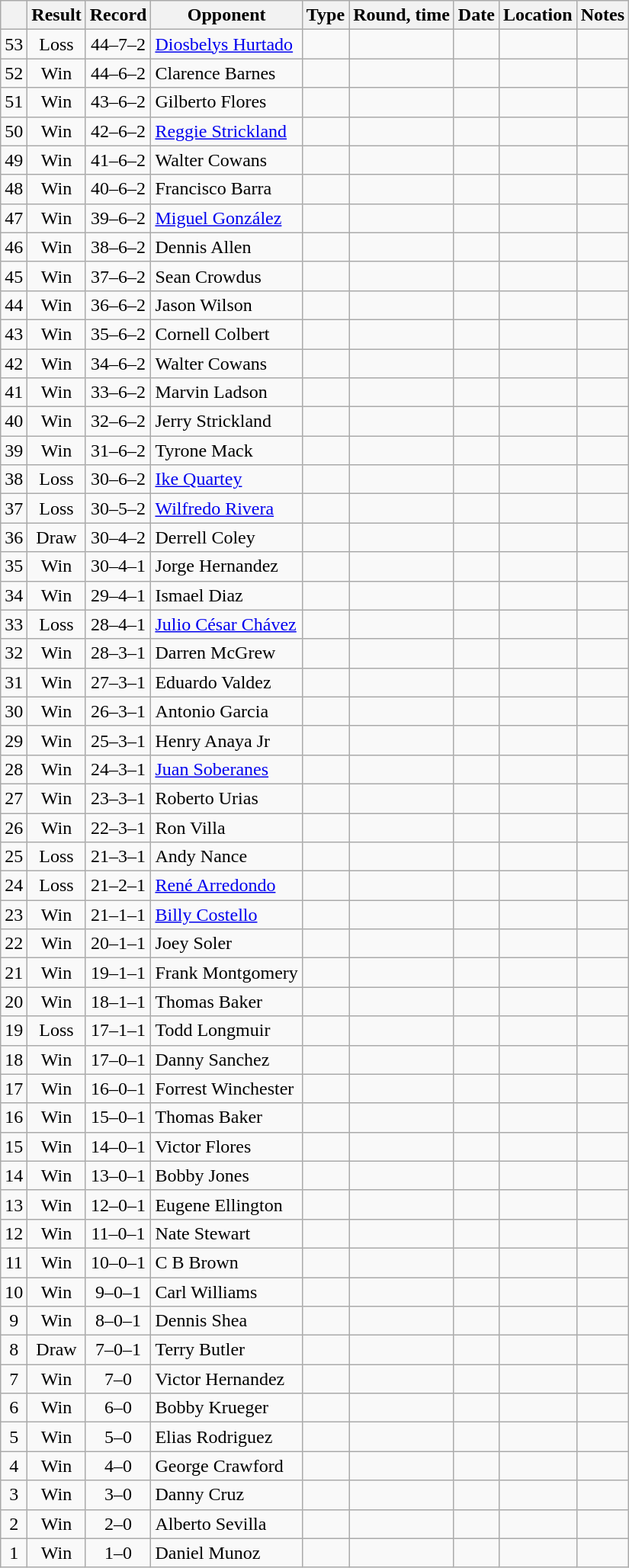<table class=wikitable style=text-align:center>
<tr>
<th></th>
<th>Result</th>
<th>Record</th>
<th>Opponent</th>
<th>Type</th>
<th>Round, time</th>
<th>Date</th>
<th>Location</th>
<th>Notes</th>
</tr>
<tr>
<td>53</td>
<td>Loss</td>
<td>44–7–2</td>
<td align=left><a href='#'>Diosbelys Hurtado</a></td>
<td></td>
<td></td>
<td></td>
<td align=left></td>
<td align=left></td>
</tr>
<tr>
<td>52</td>
<td>Win</td>
<td>44–6–2</td>
<td align=left>Clarence Barnes</td>
<td></td>
<td></td>
<td></td>
<td align=left></td>
<td align=left></td>
</tr>
<tr>
<td>51</td>
<td>Win</td>
<td>43–6–2</td>
<td align=left>Gilberto Flores</td>
<td></td>
<td></td>
<td></td>
<td align=left></td>
<td align=left></td>
</tr>
<tr>
<td>50</td>
<td>Win</td>
<td>42–6–2</td>
<td align=left><a href='#'>Reggie Strickland</a></td>
<td></td>
<td></td>
<td></td>
<td align=left></td>
<td align=left></td>
</tr>
<tr>
<td>49</td>
<td>Win</td>
<td>41–6–2</td>
<td align=left>Walter Cowans</td>
<td></td>
<td></td>
<td></td>
<td align=left></td>
<td align=left></td>
</tr>
<tr>
<td>48</td>
<td>Win</td>
<td>40–6–2</td>
<td align=left>Francisco Barra</td>
<td></td>
<td></td>
<td></td>
<td align=left></td>
<td align=left></td>
</tr>
<tr>
<td>47</td>
<td>Win</td>
<td>39–6–2</td>
<td align=left><a href='#'>Miguel González</a></td>
<td></td>
<td></td>
<td></td>
<td align=left></td>
<td align=left></td>
</tr>
<tr>
<td>46</td>
<td>Win</td>
<td>38–6–2</td>
<td align=left>Dennis Allen</td>
<td></td>
<td></td>
<td></td>
<td align=left></td>
<td align=left></td>
</tr>
<tr>
<td>45</td>
<td>Win</td>
<td>37–6–2</td>
<td align=left>Sean Crowdus</td>
<td></td>
<td></td>
<td></td>
<td align=left></td>
<td align=left></td>
</tr>
<tr>
<td>44</td>
<td>Win</td>
<td>36–6–2</td>
<td align=left>Jason Wilson</td>
<td></td>
<td></td>
<td></td>
<td align=left></td>
<td align=left></td>
</tr>
<tr>
<td>43</td>
<td>Win</td>
<td>35–6–2</td>
<td align=left>Cornell Colbert</td>
<td></td>
<td></td>
<td></td>
<td align=left></td>
<td align=left></td>
</tr>
<tr>
<td>42</td>
<td>Win</td>
<td>34–6–2</td>
<td align=left>Walter Cowans</td>
<td></td>
<td></td>
<td></td>
<td align=left></td>
<td align=left></td>
</tr>
<tr>
<td>41</td>
<td>Win</td>
<td>33–6–2</td>
<td align=left>Marvin Ladson</td>
<td></td>
<td></td>
<td></td>
<td align=left></td>
<td align=left></td>
</tr>
<tr>
<td>40</td>
<td>Win</td>
<td>32–6–2</td>
<td align=left>Jerry Strickland</td>
<td></td>
<td></td>
<td></td>
<td align=left></td>
<td align=left></td>
</tr>
<tr>
<td>39</td>
<td>Win</td>
<td>31–6–2</td>
<td align=left>Tyrone Mack</td>
<td></td>
<td></td>
<td></td>
<td align=left></td>
<td align=left></td>
</tr>
<tr>
<td>38</td>
<td>Loss</td>
<td>30–6–2</td>
<td align=left><a href='#'>Ike Quartey</a></td>
<td></td>
<td></td>
<td></td>
<td align=left></td>
<td align=left></td>
</tr>
<tr>
<td>37</td>
<td>Loss</td>
<td>30–5–2</td>
<td align=left><a href='#'>Wilfredo Rivera</a></td>
<td></td>
<td></td>
<td></td>
<td align=left></td>
<td align=left></td>
</tr>
<tr>
<td>36</td>
<td>Draw</td>
<td>30–4–2</td>
<td align=left>Derrell Coley</td>
<td></td>
<td></td>
<td></td>
<td align=left></td>
<td align=left></td>
</tr>
<tr>
<td>35</td>
<td>Win</td>
<td>30–4–1</td>
<td align=left>Jorge Hernandez</td>
<td></td>
<td></td>
<td></td>
<td align=left></td>
<td align=left></td>
</tr>
<tr>
<td>34</td>
<td>Win</td>
<td>29–4–1</td>
<td align=left>Ismael Diaz</td>
<td></td>
<td></td>
<td></td>
<td align=left></td>
<td align=left></td>
</tr>
<tr>
<td>33</td>
<td>Loss</td>
<td>28–4–1</td>
<td align=left><a href='#'>Julio César Chávez</a></td>
<td></td>
<td></td>
<td></td>
<td align=left></td>
<td align=left></td>
</tr>
<tr>
<td>32</td>
<td>Win</td>
<td>28–3–1</td>
<td align=left>Darren McGrew</td>
<td></td>
<td></td>
<td></td>
<td align=left></td>
<td align=left></td>
</tr>
<tr>
<td>31</td>
<td>Win</td>
<td>27–3–1</td>
<td align=left>Eduardo Valdez</td>
<td></td>
<td></td>
<td></td>
<td align=left></td>
<td align=left></td>
</tr>
<tr>
<td>30</td>
<td>Win</td>
<td>26–3–1</td>
<td align=left>Antonio Garcia</td>
<td></td>
<td></td>
<td></td>
<td align=left></td>
<td align=left></td>
</tr>
<tr>
<td>29</td>
<td>Win</td>
<td>25–3–1</td>
<td align=left>Henry Anaya Jr</td>
<td></td>
<td></td>
<td></td>
<td align=left></td>
<td align=left></td>
</tr>
<tr>
<td>28</td>
<td>Win</td>
<td>24–3–1</td>
<td align=left><a href='#'>Juan Soberanes</a></td>
<td></td>
<td></td>
<td></td>
<td align=left></td>
<td align=left></td>
</tr>
<tr>
<td>27</td>
<td>Win</td>
<td>23–3–1</td>
<td align=left>Roberto Urias</td>
<td></td>
<td></td>
<td></td>
<td align=left></td>
<td align=left></td>
</tr>
<tr>
<td>26</td>
<td>Win</td>
<td>22–3–1</td>
<td align=left>Ron Villa</td>
<td></td>
<td></td>
<td></td>
<td align=left></td>
<td align=left></td>
</tr>
<tr>
<td>25</td>
<td>Loss</td>
<td>21–3–1</td>
<td align=left>Andy Nance</td>
<td></td>
<td></td>
<td></td>
<td align=left></td>
<td align=left></td>
</tr>
<tr>
<td>24</td>
<td>Loss</td>
<td>21–2–1</td>
<td align=left><a href='#'>René Arredondo</a></td>
<td></td>
<td></td>
<td></td>
<td align=left></td>
<td align=left></td>
</tr>
<tr>
<td>23</td>
<td>Win</td>
<td>21–1–1</td>
<td align=left><a href='#'>Billy Costello</a></td>
<td></td>
<td></td>
<td></td>
<td align=left></td>
<td align=left></td>
</tr>
<tr>
<td>22</td>
<td>Win</td>
<td>20–1–1</td>
<td align=left>Joey Soler</td>
<td></td>
<td></td>
<td></td>
<td align=left></td>
<td align=left></td>
</tr>
<tr>
<td>21</td>
<td>Win</td>
<td>19–1–1</td>
<td align=left>Frank Montgomery</td>
<td></td>
<td></td>
<td></td>
<td align=left></td>
<td align=left></td>
</tr>
<tr>
<td>20</td>
<td>Win</td>
<td>18–1–1</td>
<td align=left>Thomas Baker</td>
<td></td>
<td></td>
<td></td>
<td align=left></td>
<td align=left></td>
</tr>
<tr>
<td>19</td>
<td>Loss</td>
<td>17–1–1</td>
<td align=left>Todd Longmuir</td>
<td></td>
<td></td>
<td></td>
<td align=left></td>
<td align=left></td>
</tr>
<tr>
<td>18</td>
<td>Win</td>
<td>17–0–1</td>
<td align=left>Danny Sanchez</td>
<td></td>
<td></td>
<td></td>
<td align=left></td>
<td align=left></td>
</tr>
<tr>
<td>17</td>
<td>Win</td>
<td>16–0–1</td>
<td align=left>Forrest Winchester</td>
<td></td>
<td></td>
<td></td>
<td align=left></td>
<td align=left></td>
</tr>
<tr>
<td>16</td>
<td>Win</td>
<td>15–0–1</td>
<td align=left>Thomas Baker</td>
<td></td>
<td></td>
<td></td>
<td align=left></td>
<td align=left></td>
</tr>
<tr>
<td>15</td>
<td>Win</td>
<td>14–0–1</td>
<td align=left>Victor Flores</td>
<td></td>
<td></td>
<td></td>
<td align=left></td>
<td align=left></td>
</tr>
<tr>
<td>14</td>
<td>Win</td>
<td>13–0–1</td>
<td align=left>Bobby Jones</td>
<td></td>
<td></td>
<td></td>
<td align=left></td>
<td align=left></td>
</tr>
<tr>
<td>13</td>
<td>Win</td>
<td>12–0–1</td>
<td align=left>Eugene Ellington</td>
<td></td>
<td></td>
<td></td>
<td align=left></td>
<td align=left></td>
</tr>
<tr>
<td>12</td>
<td>Win</td>
<td>11–0–1</td>
<td align=left>Nate Stewart</td>
<td></td>
<td></td>
<td></td>
<td align=left></td>
<td align=left></td>
</tr>
<tr>
<td>11</td>
<td>Win</td>
<td>10–0–1</td>
<td align=left>C B Brown</td>
<td></td>
<td></td>
<td></td>
<td align=left></td>
<td align=left></td>
</tr>
<tr>
<td>10</td>
<td>Win</td>
<td>9–0–1</td>
<td align=left>Carl Williams</td>
<td></td>
<td></td>
<td></td>
<td align=left></td>
<td align=left></td>
</tr>
<tr>
<td>9</td>
<td>Win</td>
<td>8–0–1</td>
<td align=left>Dennis Shea</td>
<td></td>
<td></td>
<td></td>
<td align=left></td>
<td align=left></td>
</tr>
<tr>
<td>8</td>
<td>Draw</td>
<td>7–0–1</td>
<td align=left>Terry Butler</td>
<td></td>
<td></td>
<td></td>
<td align=left></td>
<td align=left></td>
</tr>
<tr>
<td>7</td>
<td>Win</td>
<td>7–0</td>
<td align=left>Victor Hernandez</td>
<td></td>
<td></td>
<td></td>
<td align=left></td>
<td align=left></td>
</tr>
<tr>
<td>6</td>
<td>Win</td>
<td>6–0</td>
<td align=left>Bobby Krueger</td>
<td></td>
<td></td>
<td></td>
<td align=left></td>
<td align=left></td>
</tr>
<tr>
<td>5</td>
<td>Win</td>
<td>5–0</td>
<td align=left>Elias Rodriguez</td>
<td></td>
<td></td>
<td></td>
<td align=left></td>
<td align=left></td>
</tr>
<tr>
<td>4</td>
<td>Win</td>
<td>4–0</td>
<td align=left>George Crawford</td>
<td></td>
<td></td>
<td></td>
<td align=left></td>
<td align=left></td>
</tr>
<tr>
<td>3</td>
<td>Win</td>
<td>3–0</td>
<td align=left>Danny Cruz</td>
<td></td>
<td></td>
<td></td>
<td align=left></td>
<td align=left></td>
</tr>
<tr>
<td>2</td>
<td>Win</td>
<td>2–0</td>
<td align=left>Alberto Sevilla</td>
<td></td>
<td></td>
<td></td>
<td align=left></td>
<td align=left></td>
</tr>
<tr>
<td>1</td>
<td>Win</td>
<td>1–0</td>
<td align=left>Daniel Munoz</td>
<td></td>
<td></td>
<td></td>
<td align=left></td>
<td align=left></td>
</tr>
</table>
